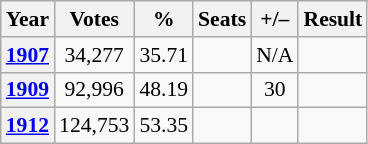<table class="wikitable" style="text-align:center; font-size:90%">
<tr>
<th>Year</th>
<th>Votes</th>
<th>%</th>
<th>Seats</th>
<th>+/–</th>
<th>Result</th>
</tr>
<tr>
<th><a href='#'>1907</a></th>
<td>34,277</td>
<td>35.71</td>
<td></td>
<td>N/A</td>
<td></td>
</tr>
<tr>
<th><a href='#'>1909</a></th>
<td>92,996</td>
<td>48.19</td>
<td></td>
<td> 30</td>
<td></td>
</tr>
<tr>
<th><a href='#'>1912</a></th>
<td>124,753</td>
<td>53.35</td>
<td></td>
<td></td>
<td></td>
</tr>
</table>
